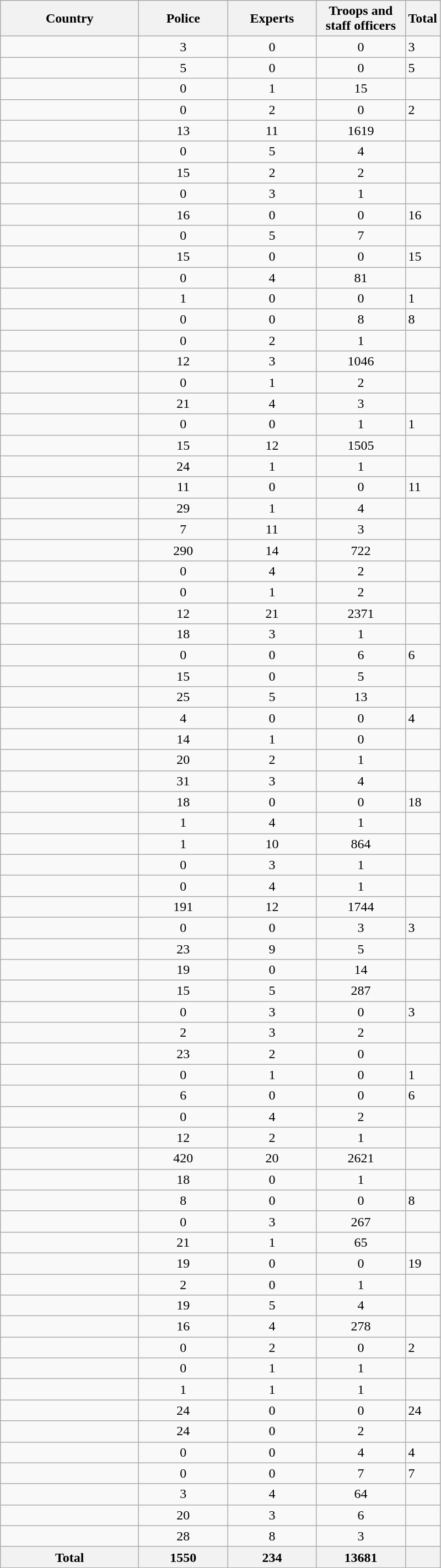<table class="wikitable sortable col5right">
<tr>
<th scope="col" style="width:160px;">Country</th>
<th scope="col" style="width:100px;">Police</th>
<th scope="col" style="width:100px;">Experts</th>
<th scope="col" style="width:100px;">Troops and staff officers</th>
<th>Total</th>
</tr>
<tr>
<td></td>
<td align="center">3</td>
<td align="center">0</td>
<td align="center">0</td>
<td>3</td>
</tr>
<tr>
<td></td>
<td align="center">5</td>
<td align="center">0</td>
<td align="center">0</td>
<td>5</td>
</tr>
<tr>
<td></td>
<td align="center">0</td>
<td align="center">1</td>
<td align="center">15</td>
<td></td>
</tr>
<tr>
<td></td>
<td align="center">0</td>
<td align="center">2</td>
<td align="center">0</td>
<td>2</td>
</tr>
<tr>
<td></td>
<td align="center">13</td>
<td align="center">11</td>
<td align="center">1619</td>
<td></td>
</tr>
<tr>
<td></td>
<td align="center">0</td>
<td align="center">5</td>
<td align="center">4</td>
<td></td>
</tr>
<tr>
<td></td>
<td align="center">15</td>
<td align="center">2</td>
<td align="center">2</td>
<td></td>
</tr>
<tr>
<td></td>
<td align="center">0</td>
<td align="center">3</td>
<td align="center">1</td>
<td></td>
</tr>
<tr>
<td></td>
<td align="center">16</td>
<td align="center">0</td>
<td align="center">0</td>
<td>16</td>
</tr>
<tr>
<td></td>
<td align="center">0</td>
<td align="center">5</td>
<td align="center">7</td>
<td></td>
</tr>
<tr>
<td></td>
<td align="center">15</td>
<td align="center">0</td>
<td align="center">0</td>
<td>15</td>
</tr>
<tr>
<td></td>
<td align="center">0</td>
<td align="center">4</td>
<td align="center">81</td>
<td></td>
</tr>
<tr>
<td></td>
<td align="center">1</td>
<td align="center">0</td>
<td align="center">0</td>
<td>1</td>
</tr>
<tr>
<td></td>
<td align="center">0</td>
<td align="center">0</td>
<td align="center">8</td>
<td>8</td>
</tr>
<tr>
<td></td>
<td align="center">0</td>
<td align="center">2</td>
<td align="center">1</td>
<td></td>
</tr>
<tr>
<td></td>
<td align="center">12</td>
<td align="center">3</td>
<td align="center">1046</td>
<td></td>
</tr>
<tr>
<td></td>
<td align="center">0</td>
<td align="center">1</td>
<td align="center">2</td>
<td></td>
</tr>
<tr>
<td></td>
<td align="center">21</td>
<td align="center">4</td>
<td align="center">3</td>
<td></td>
</tr>
<tr>
<td></td>
<td align="center">0</td>
<td align="center">0</td>
<td align="center">1</td>
<td>1</td>
</tr>
<tr>
<td></td>
<td align="center">15</td>
<td align="center">12</td>
<td align="center">1505</td>
<td></td>
</tr>
<tr>
<td></td>
<td align="center">24</td>
<td align="center">1</td>
<td align="center">1</td>
<td></td>
</tr>
<tr>
<td></td>
<td align="center">11</td>
<td align="center">0</td>
<td align="center">0</td>
<td>11</td>
</tr>
<tr>
<td></td>
<td align="center">29</td>
<td align="center">1</td>
<td align="center">4</td>
<td></td>
</tr>
<tr>
<td></td>
<td align="center">7</td>
<td align="center">11</td>
<td align="center">3</td>
<td></td>
</tr>
<tr>
<td></td>
<td align="center">290</td>
<td align="center">14</td>
<td align="center">722</td>
<td></td>
</tr>
<tr>
<td></td>
<td align="center">0</td>
<td align="center">4</td>
<td align="center">2</td>
<td></td>
</tr>
<tr>
<td></td>
<td align="center">0</td>
<td align="center">1</td>
<td align="center">2</td>
<td></td>
</tr>
<tr>
<td></td>
<td align="center">12</td>
<td align="center">21</td>
<td align="center">2371</td>
<td></td>
</tr>
<tr>
<td></td>
<td align="center">18</td>
<td align="center">3</td>
<td align="center">1</td>
<td></td>
</tr>
<tr>
<td></td>
<td align="center">0</td>
<td align="center">0</td>
<td align="center">6</td>
<td>6</td>
</tr>
<tr>
<td></td>
<td align="center">15</td>
<td align="center">0</td>
<td align="center">5</td>
<td></td>
</tr>
<tr>
<td></td>
<td align="center">25</td>
<td align="center">5</td>
<td align="center">13</td>
<td></td>
</tr>
<tr>
<td></td>
<td align="center">4</td>
<td align="center">0</td>
<td align="center">0</td>
<td>4</td>
</tr>
<tr>
<td></td>
<td align="center">14</td>
<td align="center">1</td>
<td align="center">0</td>
<td></td>
</tr>
<tr>
<td></td>
<td align="center">20</td>
<td align="center">2</td>
<td align="center">1</td>
<td></td>
</tr>
<tr>
<td></td>
<td align="center">31</td>
<td align="center">3</td>
<td align="center">4</td>
<td></td>
</tr>
<tr>
<td></td>
<td align="center">18</td>
<td align="center">0</td>
<td align="center">0</td>
<td>18</td>
</tr>
<tr>
<td></td>
<td align="center">1</td>
<td align="center">4</td>
<td align="center">1</td>
<td></td>
</tr>
<tr>
<td></td>
<td align="center">1</td>
<td align="center">10</td>
<td align="center">864</td>
<td></td>
</tr>
<tr>
<td></td>
<td align="center">0</td>
<td align="center">3</td>
<td align="center">1</td>
<td></td>
</tr>
<tr>
<td></td>
<td align="center">0</td>
<td align="center">4</td>
<td align="center">1</td>
<td></td>
</tr>
<tr>
<td></td>
<td align="center">191</td>
<td align="center">12</td>
<td align="center">1744</td>
<td></td>
</tr>
<tr>
<td></td>
<td align="center">0</td>
<td align="center">0</td>
<td align="center">3</td>
<td>3</td>
</tr>
<tr>
<td></td>
<td align="center">23</td>
<td align="center">9</td>
<td align="center">5</td>
<td></td>
</tr>
<tr>
<td></td>
<td align="center">19</td>
<td align="center">0</td>
<td align="center">14</td>
<td></td>
</tr>
<tr>
<td></td>
<td align="center">15</td>
<td align="center">5</td>
<td align="center">287</td>
<td></td>
</tr>
<tr>
<td></td>
<td align="center">0</td>
<td align="center">3</td>
<td align="center">0</td>
<td>3</td>
</tr>
<tr>
<td></td>
<td align="center">2</td>
<td align="center">3</td>
<td align="center">2</td>
<td></td>
</tr>
<tr>
<td></td>
<td align="center">23</td>
<td align="center">2</td>
<td align="center">0</td>
<td></td>
</tr>
<tr>
<td></td>
<td align="center">0</td>
<td align="center">1</td>
<td align="center">0</td>
<td>1</td>
</tr>
<tr>
<td></td>
<td align="center">6</td>
<td align="center">0</td>
<td align="center">0</td>
<td>6</td>
</tr>
<tr>
<td></td>
<td align="center">0</td>
<td align="center">4</td>
<td align="center">2</td>
<td></td>
</tr>
<tr>
<td></td>
<td align="center">12</td>
<td align="center">2</td>
<td align="center">1</td>
<td></td>
</tr>
<tr>
<td></td>
<td align="center">420</td>
<td align="center">20</td>
<td align="center">2621</td>
<td></td>
</tr>
<tr>
<td></td>
<td align="center">18</td>
<td align="center">0</td>
<td align="center">1</td>
<td></td>
</tr>
<tr>
<td></td>
<td align="center">8</td>
<td align="center">0</td>
<td align="center">0</td>
<td>8</td>
</tr>
<tr>
<td></td>
<td align="center">0</td>
<td align="center">3</td>
<td align="center">267</td>
<td></td>
</tr>
<tr>
<td></td>
<td align="center">21</td>
<td align="center">1</td>
<td align="center">65</td>
<td></td>
</tr>
<tr>
<td></td>
<td align="center">19</td>
<td align="center">0</td>
<td align="center">0</td>
<td>19</td>
</tr>
<tr>
<td></td>
<td align="center">2</td>
<td align="center">0</td>
<td align="center">1</td>
<td></td>
</tr>
<tr>
<td></td>
<td align="center">19</td>
<td align="center">5</td>
<td align="center">4</td>
<td></td>
</tr>
<tr>
<td></td>
<td align="center">16</td>
<td align="center">4</td>
<td align="center">278</td>
<td></td>
</tr>
<tr>
<td></td>
<td align="center">0</td>
<td align="center">2</td>
<td align="center">0</td>
<td>2</td>
</tr>
<tr>
<td></td>
<td align="center">0</td>
<td align="center">1</td>
<td align="center">1</td>
<td></td>
</tr>
<tr>
<td></td>
<td align="center">1</td>
<td align="center">1</td>
<td align="center">1</td>
<td></td>
</tr>
<tr>
<td></td>
<td align="center">24</td>
<td align="center">0</td>
<td align="center">0</td>
<td>24</td>
</tr>
<tr>
<td></td>
<td align="center">24</td>
<td align="center">0</td>
<td align="center">2</td>
<td></td>
</tr>
<tr>
<td></td>
<td align="center">0</td>
<td align="center">0</td>
<td align="center">4</td>
<td>4</td>
</tr>
<tr>
<td></td>
<td align="center">0</td>
<td align="center">0</td>
<td align="center">7</td>
<td>7</td>
</tr>
<tr>
<td></td>
<td align="center">3</td>
<td align="center">4</td>
<td align="center">64</td>
<td></td>
</tr>
<tr>
<td></td>
<td align="center">20</td>
<td align="center">3</td>
<td align="center">6</td>
<td></td>
</tr>
<tr>
<td></td>
<td align="center">28</td>
<td align="center">8</td>
<td align="center">3</td>
<td></td>
</tr>
<tr>
<th>Total</th>
<th align="center">1550</th>
<th align="center">234</th>
<th align="center">13681</th>
<th></th>
</tr>
</table>
